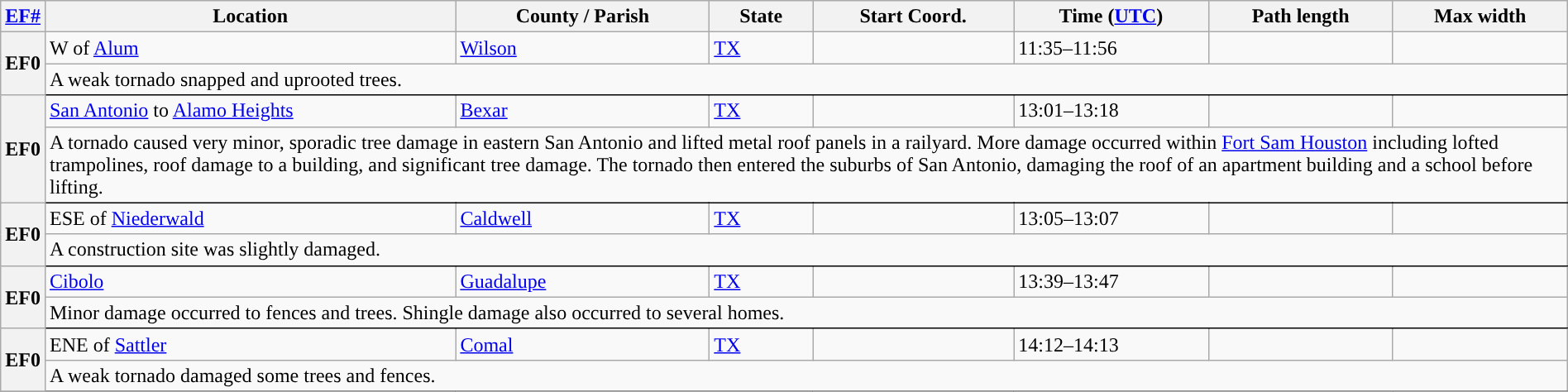<table class="wikitable sortable" style="width:100%;">
<tr>
<th scope="col" width="2%" align="center"><a href='#'>EF#</a></th>
<th scope="col" align="center" class="unsortable">Location</th>
<th scope="col" align="center" class="unsortable">County / Parish</th>
<th scope="col" align="center">State</th>
<th scope="col" align="center">Start Coord.</th>
<th scope="col" align="center">Time (<a href='#'>UTC</a>)</th>
<th scope="col" align="center">Path length</th>
<th scope="col" align="center">Max width</th>
</tr>
<tr>
<th scope="row" rowspan="2" style="background-color:#">EF0</th>
<td>W of <a href='#'>Alum</a></td>
<td><a href='#'>Wilson</a></td>
<td><a href='#'>TX</a></td>
<td></td>
<td>11:35–11:56</td>
<td></td>
<td></td>
</tr>
<tr class="expand-child">
<td colspan="8" style=" border-bottom: 1px solid black;">A weak tornado snapped and uprooted trees.</td>
</tr>
<tr>
<th scope="row" rowspan="2" style="background-color:#">EF0</th>
<td><a href='#'>San Antonio</a> to <a href='#'>Alamo Heights</a></td>
<td><a href='#'>Bexar</a></td>
<td><a href='#'>TX</a></td>
<td></td>
<td>13:01–13:18</td>
<td></td>
<td></td>
</tr>
<tr class="expand-child">
<td colspan="8" style=" border-bottom: 1px solid black;">A tornado caused very minor, sporadic tree damage in eastern San Antonio and lifted metal roof panels in a railyard. More damage occurred within <a href='#'>Fort Sam Houston</a> including lofted trampolines, roof damage to a building, and significant tree damage. The tornado then entered the suburbs of San Antonio, damaging the roof of an apartment building and a school before lifting.</td>
</tr>
<tr>
<th scope="row" rowspan="2" style="background-color:#">EF0</th>
<td>ESE of <a href='#'>Niederwald</a></td>
<td><a href='#'>Caldwell</a></td>
<td><a href='#'>TX</a></td>
<td></td>
<td>13:05–13:07</td>
<td></td>
<td></td>
</tr>
<tr class="expand-child">
<td colspan="8" style=" border-bottom: 1px solid black;">A construction site was slightly damaged.</td>
</tr>
<tr>
<th scope="row" rowspan="2" style="background-color:#">EF0</th>
<td><a href='#'>Cibolo</a></td>
<td><a href='#'>Guadalupe</a></td>
<td><a href='#'>TX</a></td>
<td></td>
<td>13:39–13:47</td>
<td></td>
<td></td>
</tr>
<tr class="expand-child">
<td colspan="8" style=" border-bottom: 1px solid black;">Minor damage occurred to fences and trees. Shingle damage also occurred to several homes.</td>
</tr>
<tr>
<th scope="row" rowspan="2" style="background-color:#">EF0</th>
<td>ENE of <a href='#'>Sattler</a></td>
<td><a href='#'>Comal</a></td>
<td><a href='#'>TX</a></td>
<td></td>
<td>14:12–14:13</td>
<td></td>
<td></td>
</tr>
<tr class="expand-child">
<td colspan="8" style=" border-bottom: 1px solid black;">A weak tornado damaged some trees and fences.</td>
</tr>
<tr>
</tr>
</table>
